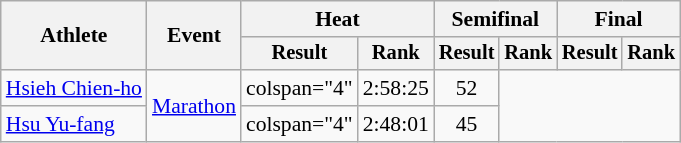<table class="wikitable" style="font-size:90%">
<tr>
<th rowspan="2">Athlete</th>
<th rowspan="2">Event</th>
<th colspan="2">Heat</th>
<th colspan="2">Semifinal</th>
<th colspan="2">Final</th>
</tr>
<tr style="font-size:95%">
<th>Result</th>
<th>Rank</th>
<th>Result</th>
<th>Rank</th>
<th>Result</th>
<th>Rank</th>
</tr>
<tr style=text-align:center>
<td style=text-align:left><a href='#'>Hsieh Chien-ho</a></td>
<td style=text-align:left rowspan=2><a href='#'>Marathon</a></td>
<td>colspan="4" </td>
<td>2:58:25</td>
<td>52</td>
</tr>
<tr style=text-align:center>
<td style=text-align:left><a href='#'>Hsu Yu-fang</a></td>
<td>colspan="4" </td>
<td>2:48:01</td>
<td>45</td>
</tr>
</table>
